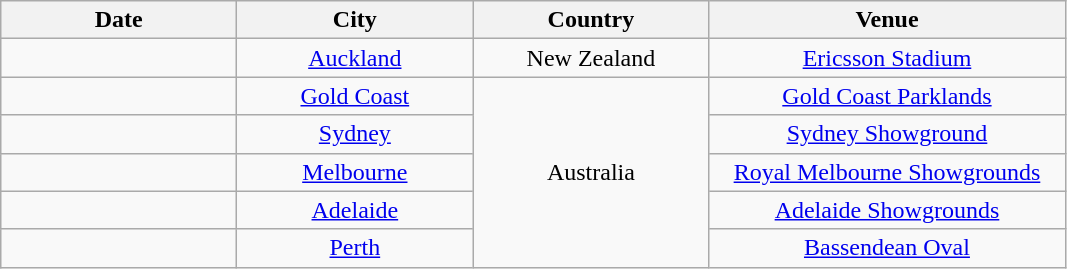<table class="wikitable" style="text-align:center;">
<tr>
<th style="width:150px;">Date</th>
<th style="width:150px;">City</th>
<th style="width:150px;">Country</th>
<th style="width:230px;">Venue</th>
</tr>
<tr>
<td></td>
<td><a href='#'>Auckland</a></td>
<td>New Zealand</td>
<td><a href='#'>Ericsson Stadium</a></td>
</tr>
<tr>
<td></td>
<td><a href='#'>Gold Coast</a></td>
<td rowspan="5">Australia</td>
<td><a href='#'>Gold Coast Parklands</a></td>
</tr>
<tr>
<td></td>
<td><a href='#'>Sydney</a></td>
<td><a href='#'>Sydney Showground</a></td>
</tr>
<tr>
<td></td>
<td><a href='#'>Melbourne</a></td>
<td><a href='#'>Royal Melbourne Showgrounds</a></td>
</tr>
<tr>
<td></td>
<td><a href='#'>Adelaide</a></td>
<td><a href='#'>Adelaide Showgrounds</a></td>
</tr>
<tr>
<td></td>
<td><a href='#'>Perth</a></td>
<td><a href='#'>Bassendean Oval</a></td>
</tr>
</table>
